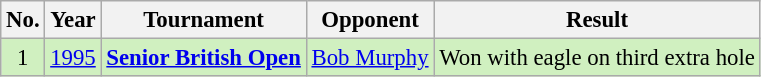<table class="wikitable" style="font-size:95%;">
<tr>
<th>No.</th>
<th>Year</th>
<th>Tournament</th>
<th>Opponent</th>
<th>Result</th>
</tr>
<tr style="background:#D0F0C0;">
<td align=center>1</td>
<td><a href='#'>1995</a></td>
<td><strong><a href='#'>Senior British Open</a></strong></td>
<td> <a href='#'>Bob Murphy</a></td>
<td>Won with eagle on third extra hole</td>
</tr>
</table>
